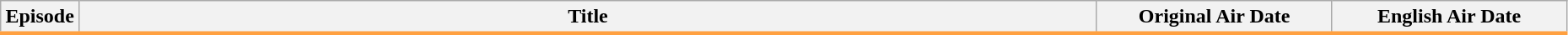<table class="wikitable" width="98%" style="background: #FFF;">
<tr style="border-bottom:3px solid #FFA040">
<th width="5%">Episode</th>
<th>Title</th>
<th width="15%">Original Air Date</th>
<th width="15%">English Air Date<br>
























</th>
</tr>
</table>
